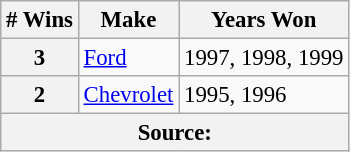<table class="wikitable" style="font-size: 95%;">
<tr>
<th># Wins</th>
<th>Make</th>
<th>Years Won</th>
</tr>
<tr>
<th>3</th>
<td> <a href='#'>Ford</a></td>
<td>1997, 1998, 1999</td>
</tr>
<tr>
<th>2</th>
<td> <a href='#'>Chevrolet</a></td>
<td>1995, 1996</td>
</tr>
<tr>
<th colspan=3>Source:</th>
</tr>
</table>
